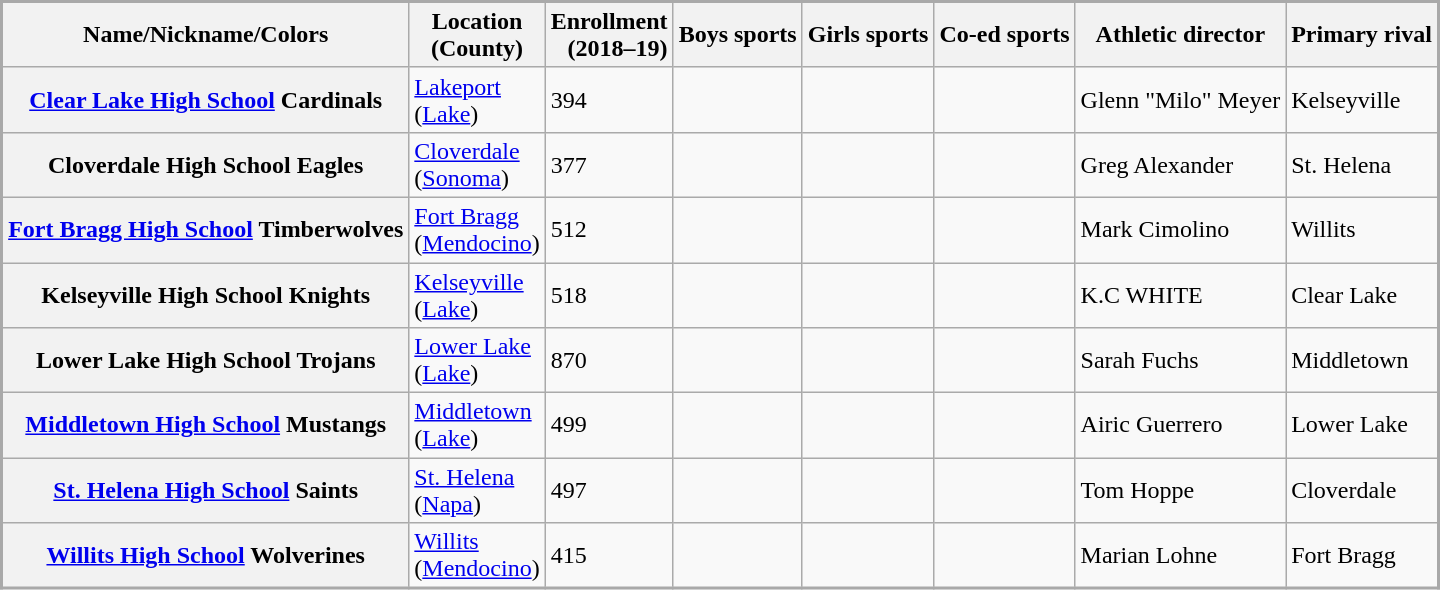<table class="wikitable sortable" style="border: 2px solid darkgray; margin-left: auto; margin-right: auto;">
<tr>
<th>Name/Nickname/Colors</th>
<th>Location<br>(County)</th>
<th scope="col" style="text-align: right;">Enrollment<br>(2018–19)</th>
<th class="unsortable">Boys sports</th>
<th class="unsortable">Girls sports</th>
<th class="unsortable">Co-ed sports</th>
<th>Athletic director</th>
<th>Primary rival</th>
</tr>
<tr>
<th><a href='#'>Clear Lake High School</a> Cardinals<br> </th>
<td><a href='#'>Lakeport</a><br>(<a href='#'>Lake</a>)</td>
<td>394</td>
<td></td>
<td></td>
<td></td>
<td>Glenn "Milo" Meyer</td>
<td>Kelseyville</td>
</tr>
<tr>
<th>Cloverdale High School Eagles<br> </th>
<td><a href='#'>Cloverdale</a><br>(<a href='#'>Sonoma</a>)</td>
<td>377</td>
<td></td>
<td></td>
<td></td>
<td>Greg Alexander</td>
<td>St. Helena</td>
</tr>
<tr>
<th><a href='#'>Fort Bragg High School</a> Timberwolves<br>  </th>
<td><a href='#'>Fort Bragg</a><br>(<a href='#'>Mendocino</a>)</td>
<td>512</td>
<td></td>
<td></td>
<td></td>
<td>Mark Cimolino</td>
<td>Willits</td>
</tr>
<tr>
<th>Kelseyville High School Knights<br> </th>
<td><a href='#'>Kelseyville</a><br>(<a href='#'>Lake</a>)</td>
<td>518</td>
<td></td>
<td></td>
<td></td>
<td>K.C WHITE</td>
<td>Clear Lake</td>
</tr>
<tr>
<th>Lower Lake High School Trojans<br>  </th>
<td><a href='#'>Lower Lake</a><br>(<a href='#'>Lake</a>)</td>
<td>870</td>
<td></td>
<td></td>
<td></td>
<td>Sarah Fuchs</td>
<td>Middletown</td>
</tr>
<tr>
<th><a href='#'>Middletown High School</a> Mustangs<br>  </th>
<td><a href='#'>Middletown</a><br>(<a href='#'>Lake</a>)</td>
<td>499</td>
<td></td>
<td></td>
<td></td>
<td>Airic Guerrero</td>
<td>Lower Lake</td>
</tr>
<tr>
<th><a href='#'>St. Helena High School</a> Saints<br>  </th>
<td><a href='#'>St. Helena</a><br>(<a href='#'>Napa</a>)</td>
<td>497</td>
<td></td>
<td></td>
<td></td>
<td>Tom Hoppe</td>
<td>Cloverdale</td>
</tr>
<tr>
<th><a href='#'>Willits High School</a> Wolverines<br> </th>
<td><a href='#'>Willits</a><br>(<a href='#'>Mendocino</a>)</td>
<td>415</td>
<td></td>
<td></td>
<td></td>
<td>Marian Lohne</td>
<td>Fort Bragg</td>
</tr>
</table>
